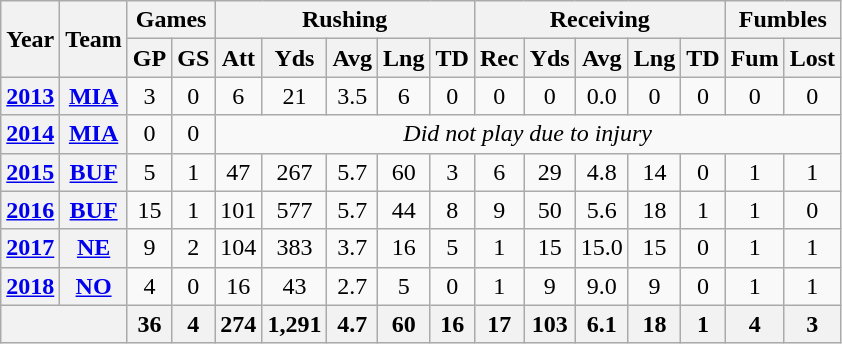<table class= "wikitable" style="text-align:center;">
<tr>
<th rowspan="2">Year</th>
<th rowspan="2">Team</th>
<th colspan="2">Games</th>
<th colspan="5">Rushing</th>
<th colspan="5">Receiving</th>
<th colspan="2">Fumbles</th>
</tr>
<tr>
<th>GP</th>
<th>GS</th>
<th>Att</th>
<th>Yds</th>
<th>Avg</th>
<th>Lng</th>
<th>TD</th>
<th>Rec</th>
<th>Yds</th>
<th>Avg</th>
<th>Lng</th>
<th>TD</th>
<th>Fum</th>
<th>Lost</th>
</tr>
<tr>
<th><a href='#'>2013</a></th>
<th><a href='#'>MIA</a></th>
<td>3</td>
<td>0</td>
<td>6</td>
<td>21</td>
<td>3.5</td>
<td>6</td>
<td>0</td>
<td>0</td>
<td>0</td>
<td>0.0</td>
<td>0</td>
<td>0</td>
<td>0</td>
<td>0</td>
</tr>
<tr>
<th><a href='#'>2014</a></th>
<th><a href='#'>MIA</a></th>
<td>0</td>
<td>0</td>
<td colspan="12"><em>Did not play due to injury</em></td>
</tr>
<tr>
<th><a href='#'>2015</a></th>
<th><a href='#'>BUF</a></th>
<td>5</td>
<td>1</td>
<td>47</td>
<td>267</td>
<td>5.7</td>
<td>60</td>
<td>3</td>
<td>6</td>
<td>29</td>
<td>4.8</td>
<td>14</td>
<td>0</td>
<td>1</td>
<td>1</td>
</tr>
<tr>
<th><a href='#'>2016</a></th>
<th><a href='#'>BUF</a></th>
<td>15</td>
<td>1</td>
<td>101</td>
<td>577</td>
<td>5.7</td>
<td>44</td>
<td>8</td>
<td>9</td>
<td>50</td>
<td>5.6</td>
<td>18</td>
<td>1</td>
<td>1</td>
<td>0</td>
</tr>
<tr>
<th><a href='#'>2017</a></th>
<th><a href='#'>NE</a></th>
<td>9</td>
<td>2</td>
<td>104</td>
<td>383</td>
<td>3.7</td>
<td>16</td>
<td>5</td>
<td>1</td>
<td>15</td>
<td>15.0</td>
<td>15</td>
<td>0</td>
<td>1</td>
<td>1</td>
</tr>
<tr>
<th><a href='#'>2018</a></th>
<th><a href='#'>NO</a></th>
<td>4</td>
<td>0</td>
<td>16</td>
<td>43</td>
<td>2.7</td>
<td>5</td>
<td>0</td>
<td>1</td>
<td>9</td>
<td>9.0</td>
<td>9</td>
<td>0</td>
<td>1</td>
<td>1</td>
</tr>
<tr>
<th colspan="2"></th>
<th>36</th>
<th>4</th>
<th>274</th>
<th>1,291</th>
<th>4.7</th>
<th>60</th>
<th>16</th>
<th>17</th>
<th>103</th>
<th>6.1</th>
<th>18</th>
<th>1</th>
<th>4</th>
<th>3</th>
</tr>
</table>
